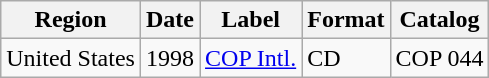<table class="wikitable">
<tr>
<th>Region</th>
<th>Date</th>
<th>Label</th>
<th>Format</th>
<th>Catalog</th>
</tr>
<tr>
<td>United States</td>
<td>1998</td>
<td><a href='#'>COP Intl.</a></td>
<td>CD</td>
<td>COP 044</td>
</tr>
</table>
